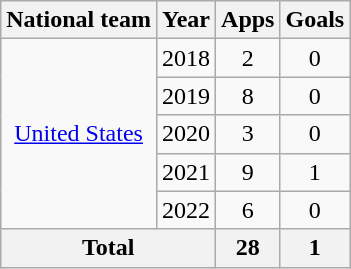<table class="wikitable" style="text-align:center">
<tr>
<th>National team</th>
<th>Year</th>
<th>Apps</th>
<th>Goals</th>
</tr>
<tr>
<td rowspan="5"><a href='#'>United States</a></td>
<td>2018</td>
<td>2</td>
<td>0</td>
</tr>
<tr>
<td>2019</td>
<td>8</td>
<td>0</td>
</tr>
<tr>
<td>2020</td>
<td>3</td>
<td>0</td>
</tr>
<tr>
<td>2021</td>
<td>9</td>
<td>1</td>
</tr>
<tr>
<td>2022</td>
<td>6</td>
<td>0</td>
</tr>
<tr>
<th colspan="2">Total</th>
<th>28</th>
<th>1</th>
</tr>
</table>
